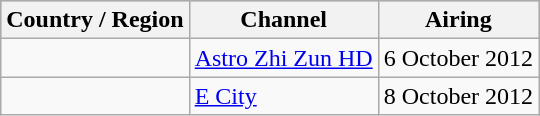<table class="wikitable">
<tr style="background:#B0C4DE;">
<th>Country / Region</th>
<th>Channel</th>
<th>Airing</th>
</tr>
<tr>
<td></td>
<td><a href='#'>Astro Zhi Zun HD</a></td>
<td>6 October 2012</td>
</tr>
<tr>
<td></td>
<td><a href='#'>E City</a></td>
<td>8 October 2012</td>
</tr>
</table>
